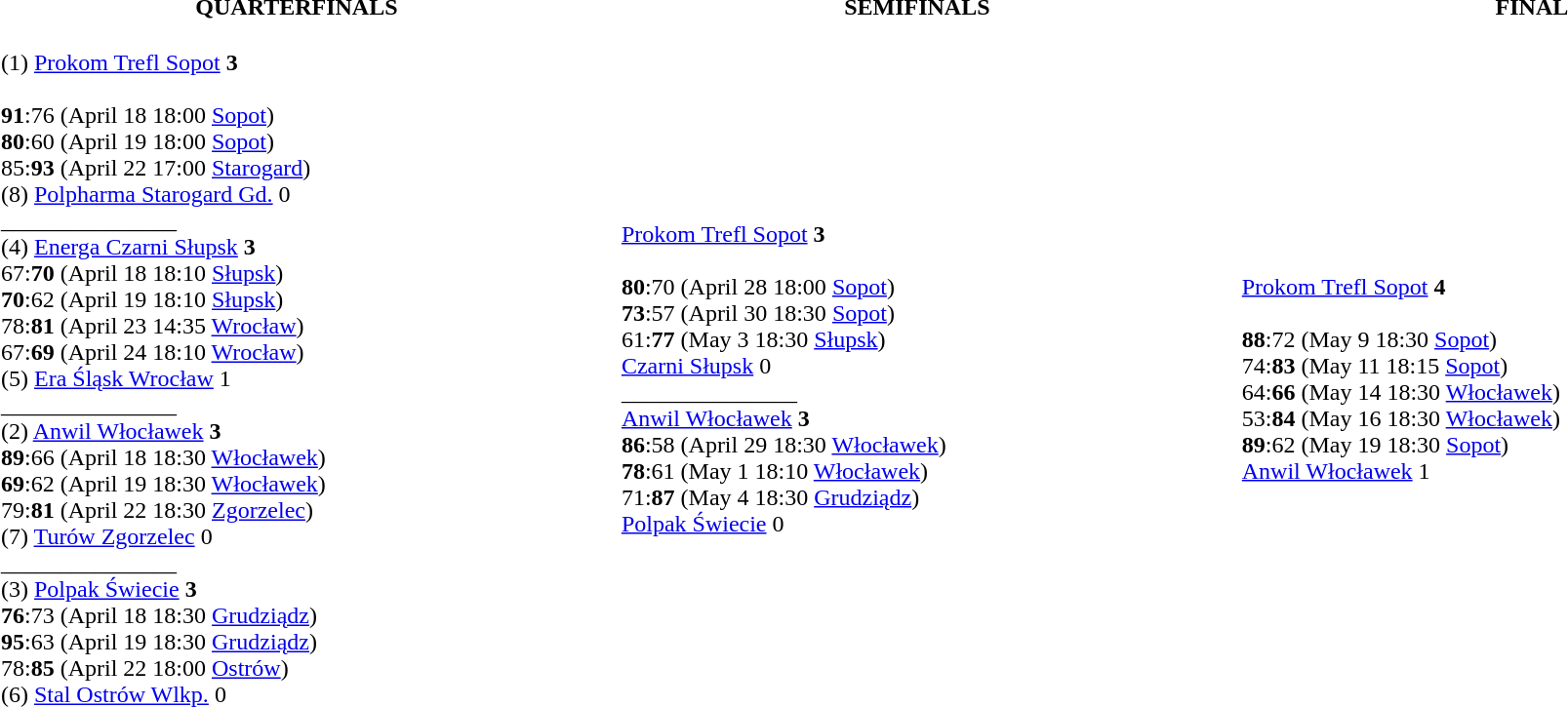<table border="0" cellspacing="0" cellpadding="10" width=100%>
<tr>
<th>QUARTERFINALS</th>
<th>SEMIFINALS</th>
<th>FINAL</th>
</tr>
<tr>
<td>(1) <a href='#'>Prokom Trefl Sopot</a> <strong>3</strong><br><br><strong>91</strong>:76 (April 18 18:00 <a href='#'>Sopot</a>)<br>
<strong>80</strong>:60 (April 19 18:00 <a href='#'>Sopot</a>)<br>
85:<strong>93</strong> (April 22 17:00 <a href='#'>Starogard</a>)<br>
(8) <a href='#'>Polpharma Starogard Gd.</a> 0<br>
_______________<br>
(4) <a href='#'>Energa Czarni Słupsk</a> <strong>3</strong><br>
67:<strong>70</strong> (April 18 18:10 <a href='#'>Słupsk</a>)<br>
<strong>70</strong>:62 (April 19 18:10 <a href='#'>Słupsk</a>)<br>
78:<strong>81</strong> (April 23 14:35 <a href='#'>Wrocław</a>)<br>
67:<strong>69</strong> (April 24 18:10 <a href='#'>Wrocław</a>)<br>
(5) <a href='#'>Era Śląsk Wrocław</a> 1<br>
_______________<br>
(2) <a href='#'>Anwil Włocławek</a> <strong>3</strong><br>
<strong>89</strong>:66 (April 18 18:30 <a href='#'>Włocławek</a>)<br>
<strong>69</strong>:62 (April 19 18:30 <a href='#'>Włocławek</a>)<br>
79:<strong>81</strong> (April 22 18:30 <a href='#'>Zgorzelec</a>)<br>
(7) <a href='#'>Turów Zgorzelec</a> 0<br>
_______________<br>
(3) <a href='#'>Polpak Świecie</a> <strong>3</strong><br>
<strong>76</strong>:73 (April 18 18:30 <a href='#'>Grudziądz</a>)<br>
<strong>95</strong>:63 (April 19 18:30 <a href='#'>Grudziądz</a>)<br>
78:<strong>85</strong> (April 22 18:00 <a href='#'>Ostrów</a>)<br>
(6) <a href='#'>Stal Ostrów Wlkp.</a> 0<br></td>
<td><a href='#'>Prokom Trefl Sopot</a> <strong>3</strong><br><br><strong>80</strong>:70 (April 28 18:00 <a href='#'>Sopot</a>)<br>
<strong>73</strong>:57 (April 30 18:30 <a href='#'>Sopot</a>)<br>
61:<strong>77</strong> (May 3 18:30 <a href='#'>Słupsk</a>)<br>
<a href='#'>Czarni Słupsk</a> 0<br>
_______________<br>
<a href='#'>Anwil Włocławek</a> <strong>3</strong><br>
<strong>86</strong>:58 (April 29 18:30 <a href='#'>Włocławek</a>)<br>
<strong>78</strong>:61 (May 1 18:10 <a href='#'>Włocławek</a>)<br>
71:<strong>87</strong> (May 4 18:30 <a href='#'>Grudziądz</a>)<br>
<a href='#'>Polpak Świecie</a> 0</td>
<td><a href='#'>Prokom Trefl Sopot</a> <strong>4</strong><br><br><strong>88</strong>:72 (May 9 18:30 <a href='#'>Sopot</a>)<br>
74:<strong>83</strong> (May 11 18:15 <a href='#'>Sopot</a>)<br>
64:<strong>66</strong> (May 14 18:30 <a href='#'>Włocławek</a>)<br>
53:<strong>84</strong> (May 16 18:30 <a href='#'>Włocławek</a>)<br>
<strong>89</strong>:62 (May 19 18:30 <a href='#'>Sopot</a>)<br>
<a href='#'>Anwil Włocławek</a> 1</td>
</tr>
</table>
